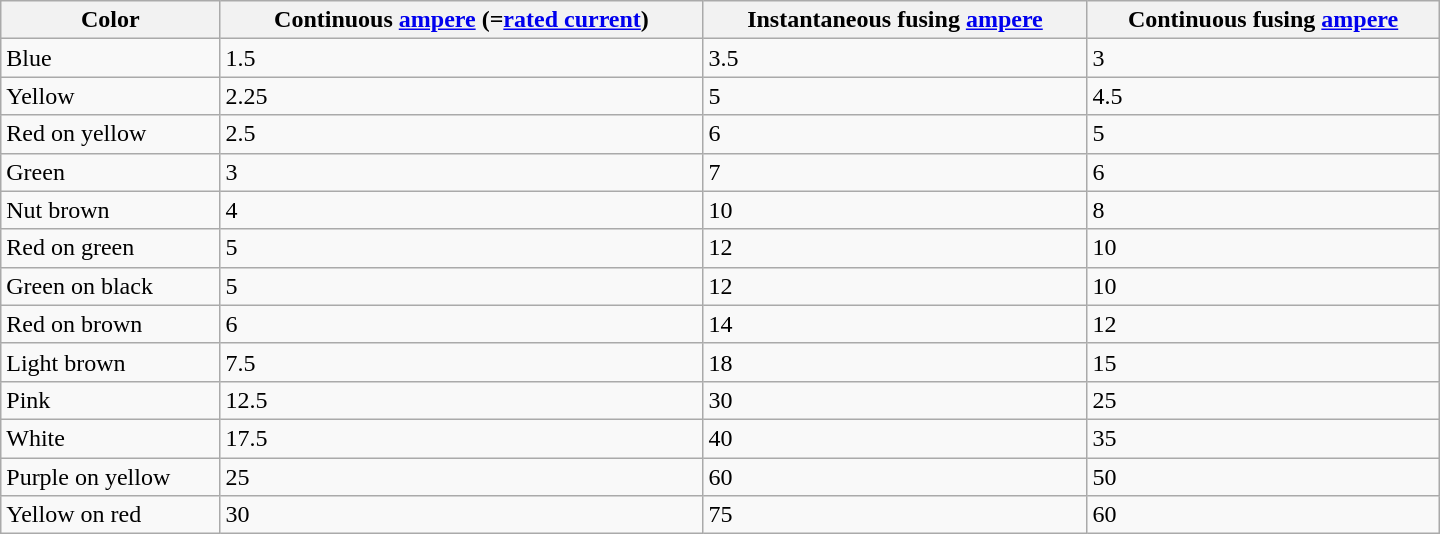<table class="wikitable" style="margin: 1em 0 1em 1em; width: 60em;">
<tr>
<th>Color</th>
<th>Continuous <a href='#'>ampere</a> (=<a href='#'>rated current</a>)</th>
<th>Instantaneous fusing <a href='#'>ampere</a></th>
<th>Continuous fusing <a href='#'>ampere</a></th>
</tr>
<tr>
<td>Blue</td>
<td>1.5</td>
<td>3.5</td>
<td>3</td>
</tr>
<tr>
<td>Yellow</td>
<td>2.25</td>
<td>5</td>
<td>4.5</td>
</tr>
<tr>
<td>Red on yellow</td>
<td>2.5</td>
<td>6</td>
<td>5</td>
</tr>
<tr>
<td>Green</td>
<td>3</td>
<td>7</td>
<td>6</td>
</tr>
<tr>
<td>Nut brown</td>
<td>4</td>
<td>10</td>
<td>8</td>
</tr>
<tr>
<td>Red on green</td>
<td>5</td>
<td>12</td>
<td>10</td>
</tr>
<tr>
<td>Green on black</td>
<td>5</td>
<td>12</td>
<td>10</td>
</tr>
<tr>
<td>Red on brown</td>
<td>6</td>
<td>14</td>
<td>12</td>
</tr>
<tr>
<td>Light brown</td>
<td>7.5</td>
<td>18</td>
<td>15</td>
</tr>
<tr>
<td>Pink</td>
<td>12.5</td>
<td>30</td>
<td>25</td>
</tr>
<tr>
<td>White</td>
<td>17.5</td>
<td>40</td>
<td>35</td>
</tr>
<tr>
<td>Purple on yellow</td>
<td>25</td>
<td>60</td>
<td>50</td>
</tr>
<tr>
<td>Yellow on red</td>
<td>30</td>
<td>75</td>
<td>60</td>
</tr>
</table>
